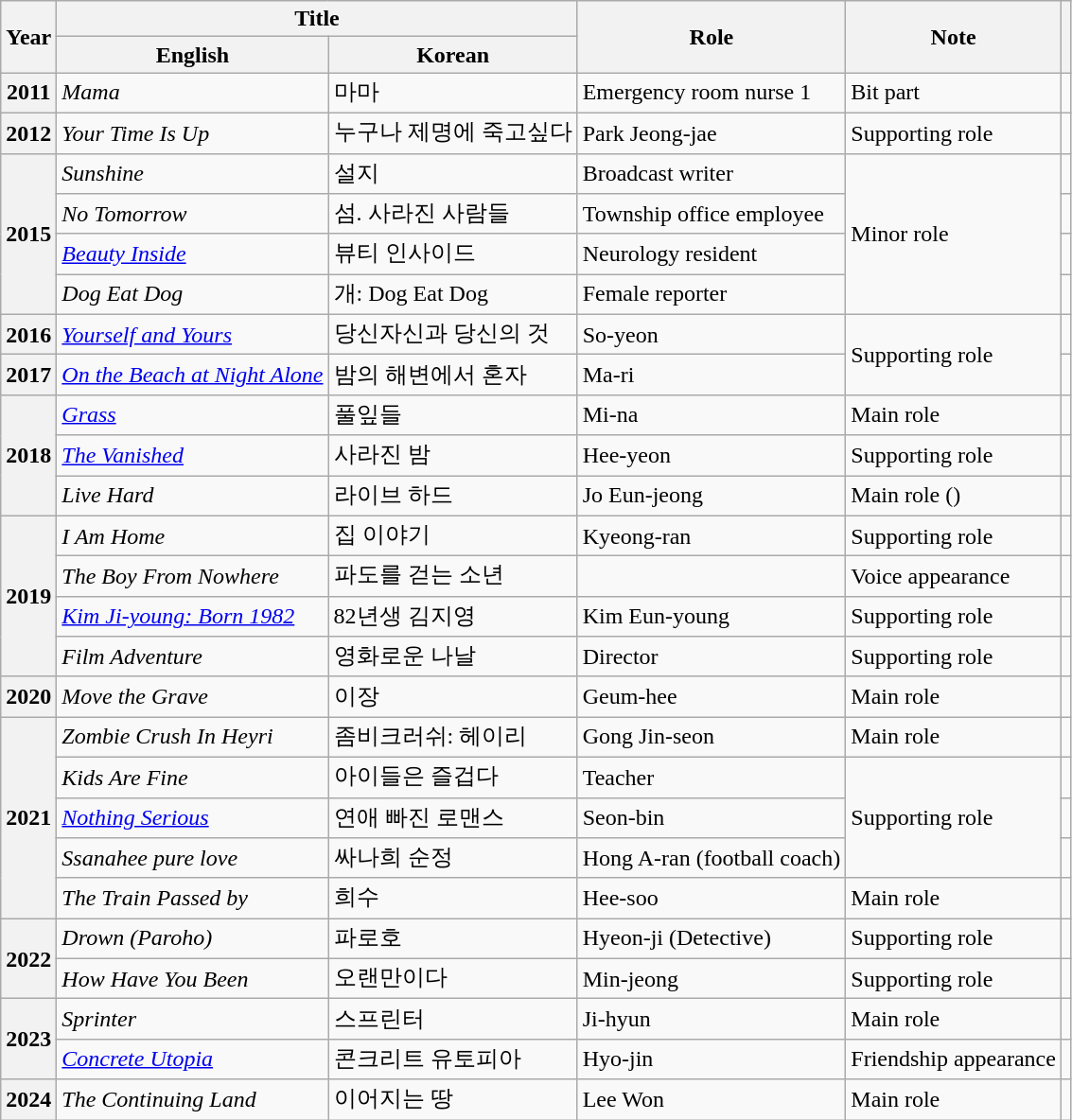<table class="wikitable plainrowheaders sortable">
<tr>
<th rowspan="2" scope="col">Year</th>
<th colspan="2" scope="col">Title</th>
<th rowspan="2" scope="col">Role</th>
<th rowspan="2" scope="col" Class="unsortable">Note</th>
<th rowspan="2" scope="col" Class="unsortable"></th>
</tr>
<tr>
<th>English</th>
<th>Korean</th>
</tr>
<tr>
<th scope="row">2011</th>
<td><em>Mama</em></td>
<td>마마</td>
<td>Emergency room nurse 1</td>
<td>Bit part</td>
<td></td>
</tr>
<tr>
<th scope="row">2012</th>
<td><em>Your Time Is Up</em></td>
<td>누구나 제명에 죽고싶다</td>
<td>Park Jeong-jae</td>
<td>Supporting role</td>
<td></td>
</tr>
<tr>
<th scope="row" rowspan="4">2015</th>
<td><em>Sunshine</em></td>
<td>설지</td>
<td>Broadcast writer</td>
<td rowspan="4">Minor role</td>
<td></td>
</tr>
<tr>
<td><em>No Tomorrow</em></td>
<td>섬. 사라진 사람들</td>
<td>Township office employee</td>
<td></td>
</tr>
<tr>
<td><em><a href='#'>Beauty Inside</a></em></td>
<td>뷰티 인사이드</td>
<td>Neurology resident</td>
<td></td>
</tr>
<tr>
<td><em>Dog Eat Dog</em></td>
<td>개: Dog Eat Dog</td>
<td>Female reporter</td>
<td></td>
</tr>
<tr>
<th scope="row">2016</th>
<td><em><a href='#'>Yourself and Yours</a></em></td>
<td>당신자신과 당신의 것</td>
<td>So-yeon</td>
<td rowspan="2">Supporting role</td>
<td></td>
</tr>
<tr>
<th scope="row">2017</th>
<td><em><a href='#'>On the Beach at Night Alone</a></em></td>
<td>밤의 해변에서 혼자</td>
<td>Ma-ri</td>
<td></td>
</tr>
<tr>
<th rowspan="3" scope="row">2018</th>
<td><em><a href='#'>Grass</a></em></td>
<td>풀잎들</td>
<td>Mi-na</td>
<td>Main role</td>
<td></td>
</tr>
<tr>
<td><em><a href='#'>The Vanished</a></em></td>
<td>사라진 밤</td>
<td>Hee-yeon</td>
<td>Supporting role</td>
<td></td>
</tr>
<tr>
<td><em>Live Hard</em></td>
<td>라이브 하드</td>
<td>Jo Eun-jeong</td>
<td>Main role ()</td>
<td></td>
</tr>
<tr>
<th rowspan="4" scope="row">2019</th>
<td><em>I Am Home</em></td>
<td>집 이야기</td>
<td>Kyeong-ran</td>
<td>Supporting role</td>
<td></td>
</tr>
<tr>
<td><em>The Boy From Nowhere</em></td>
<td>파도를 걷는 소년</td>
<td></td>
<td>Voice appearance</td>
<td></td>
</tr>
<tr>
<td><em><a href='#'>Kim Ji-young: Born 1982</a></em></td>
<td>82년생 김지영</td>
<td>Kim Eun-young</td>
<td>Supporting role</td>
<td></td>
</tr>
<tr>
<td><em>Film Adventure</em></td>
<td>영화로운 나날</td>
<td>Director</td>
<td>Supporting role</td>
<td></td>
</tr>
<tr>
<th scope="row">2020</th>
<td><em>Move the Grave</em></td>
<td>이장</td>
<td>Geum-hee</td>
<td>Main role</td>
<td></td>
</tr>
<tr>
<th rowspan="5" scope="row">2021</th>
<td><em>Zombie Crush In Heyri</em></td>
<td>좀비크러쉬: 헤이리</td>
<td>Gong Jin-seon</td>
<td>Main role</td>
<td></td>
</tr>
<tr>
<td><em>Kids Are Fine</em></td>
<td>아이들은 즐겁다</td>
<td>Teacher</td>
<td rowspan="3">Supporting role</td>
<td></td>
</tr>
<tr>
<td><em><a href='#'>Nothing Serious</a></em></td>
<td>연애 빠진 로맨스</td>
<td>Seon-bin</td>
<td></td>
</tr>
<tr>
<td><em>Ssanahee pure love</em></td>
<td>싸나희 순정</td>
<td>Hong A-ran (football coach)</td>
<td></td>
</tr>
<tr>
<td><em>The Train Passed by</em></td>
<td>희수</td>
<td>Hee-soo</td>
<td>Main role</td>
<td></td>
</tr>
<tr>
<th rowspan="2" scope="row">2022</th>
<td><em>Drown (Paroho)</em></td>
<td>파로호</td>
<td>Hyeon-ji (Detective)</td>
<td>Supporting role</td>
<td></td>
</tr>
<tr>
<td><em>How Have You Been</em></td>
<td>오랜만이다</td>
<td>Min-jeong</td>
<td>Supporting role</td>
<td></td>
</tr>
<tr>
<th rowspan="2" scope="row">2023</th>
<td><em>Sprinter</em></td>
<td>스프린터</td>
<td>Ji-hyun</td>
<td>Main role</td>
<td></td>
</tr>
<tr>
<td><em><a href='#'>Concrete Utopia</a></em></td>
<td>콘크리트 유토피아</td>
<td>Hyo-jin</td>
<td>Friendship appearance</td>
<td></td>
</tr>
<tr>
<th rowspan="1" scope="row">2024</th>
<td><em>The Continuing Land</em></td>
<td>이어지는 땅</td>
<td>Lee Won</td>
<td>Main role</td>
<td></td>
</tr>
</table>
